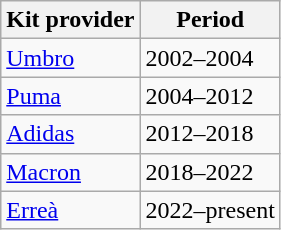<table class="wikitable">
<tr>
<th>Kit provider</th>
<th>Period</th>
</tr>
<tr>
<td> <a href='#'>Umbro</a></td>
<td>2002–2004</td>
</tr>
<tr>
<td> <a href='#'>Puma</a></td>
<td>2004–2012</td>
</tr>
<tr>
<td> <a href='#'>Adidas</a></td>
<td>2012–2018</td>
</tr>
<tr>
<td> <a href='#'>Macron</a></td>
<td>2018–2022</td>
</tr>
<tr>
<td> <a href='#'>Erreà</a></td>
<td>2022–present</td>
</tr>
</table>
